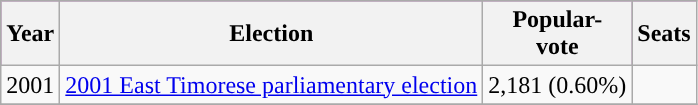<table class="wikitable">
<tr style="background-color: purple">
<th>Year</th>
<th data-sort-type="text">Election</th>
<th>Popular-<br>vote</th>
<th>Seats</th>
</tr>
<tr>
<td>2001</td>
<td data-sort-value="1962 Indian general election"><a href='#'>2001 East Timorese parliamentary election</a></td>
<td style="text-align:right">2,181 (0.60%)</td>
<td data-sort-value="0"></td>
</tr>
<tr>
</tr>
</table>
